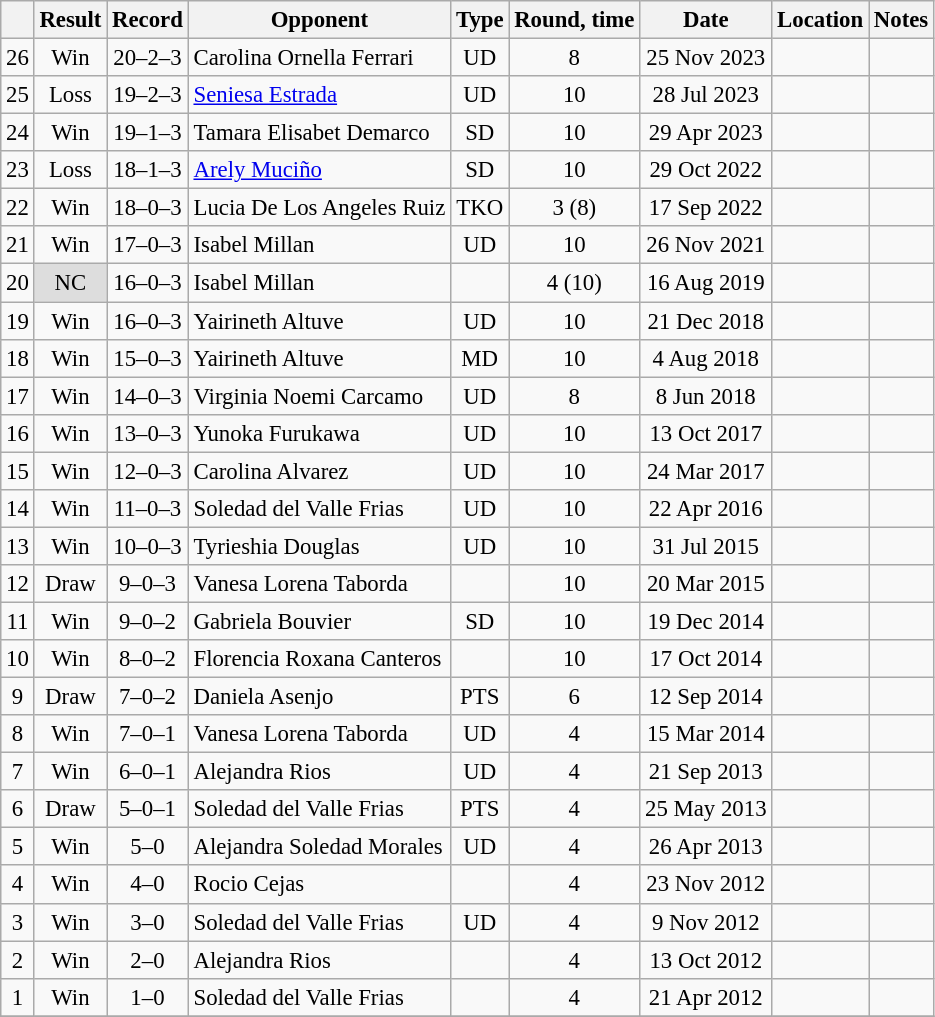<table class="wikitable" style="text-align:center; font-size:95%">
<tr>
<th></th>
<th>Result</th>
<th>Record</th>
<th>Opponent</th>
<th>Type</th>
<th>Round, time</th>
<th>Date</th>
<th>Location</th>
<th>Notes</th>
</tr>
<tr>
<td>26</td>
<td>Win</td>
<td>20–2–3 </td>
<td align=left> Carolina Ornella Ferrari</td>
<td>UD</td>
<td>8</td>
<td>25 Nov 2023</td>
<td align=left></td>
<td></td>
</tr>
<tr>
<td>25</td>
<td>Loss</td>
<td>19–2–3 </td>
<td align=left> <a href='#'>Seniesa Estrada</a></td>
<td>UD</td>
<td>10</td>
<td>28 Jul 2023</td>
<td align=left></td>
<td align=left></td>
</tr>
<tr>
<td>24</td>
<td>Win</td>
<td>19–1–3 </td>
<td align=left> Tamara Elisabet Demarco</td>
<td>SD</td>
<td>10</td>
<td>29 Apr 2023</td>
<td align=left></td>
<td align=left></td>
</tr>
<tr>
<td>23</td>
<td>Loss</td>
<td>18–1–3 </td>
<td align=left> <a href='#'>Arely Muciño</a></td>
<td>SD</td>
<td>10</td>
<td>29 Oct 2022</td>
<td align=left></td>
<td align=left></td>
</tr>
<tr>
<td>22</td>
<td>Win</td>
<td>18–0–3 </td>
<td align=left> Lucia De Los Angeles Ruiz</td>
<td>TKO</td>
<td>3 (8)</td>
<td>17 Sep 2022</td>
<td align=left></td>
<td></td>
</tr>
<tr>
<td>21</td>
<td>Win</td>
<td>17–0–3 </td>
<td align=left> Isabel Millan</td>
<td>UD</td>
<td>10</td>
<td>26 Nov 2021</td>
<td align=left></td>
<td align=left></td>
</tr>
<tr>
<td>20</td>
<td style="background:#DDD">NC</td>
<td>16–0–3 </td>
<td align=left> Isabel Millan</td>
<td></td>
<td>4 (10)</td>
<td>16 Aug 2019</td>
<td align=left></td>
<td align=left></td>
</tr>
<tr>
<td>19</td>
<td>Win</td>
<td>16–0–3</td>
<td align=left> Yairineth Altuve</td>
<td>UD</td>
<td>10</td>
<td>21 Dec 2018</td>
<td align=left></td>
<td align=left></td>
</tr>
<tr>
<td>18</td>
<td>Win</td>
<td>15–0–3</td>
<td align=left> Yairineth Altuve</td>
<td>MD</td>
<td>10</td>
<td>4 Aug 2018</td>
<td align=left></td>
<td align=left></td>
</tr>
<tr>
<td>17</td>
<td>Win</td>
<td>14–0–3</td>
<td align=left> Virginia Noemi Carcamo</td>
<td>UD</td>
<td>8</td>
<td>8 Jun 2018</td>
<td align=left></td>
<td></td>
</tr>
<tr>
<td>16</td>
<td>Win</td>
<td>13–0–3</td>
<td align=left> Yunoka Furukawa</td>
<td>UD</td>
<td>10</td>
<td>13 Oct 2017</td>
<td align=left></td>
<td align=left></td>
</tr>
<tr>
<td>15</td>
<td>Win</td>
<td>12–0–3</td>
<td align=left> Carolina Alvarez</td>
<td>UD</td>
<td>10</td>
<td>24 Mar 2017</td>
<td align=left></td>
<td align=left></td>
</tr>
<tr>
<td>14</td>
<td>Win</td>
<td>11–0–3</td>
<td align=left> Soledad del Valle Frias</td>
<td>UD</td>
<td>10</td>
<td>22 Apr 2016</td>
<td align=left></td>
<td align=left></td>
</tr>
<tr>
<td>13</td>
<td>Win</td>
<td>10–0–3</td>
<td align=left> Tyrieshia Douglas</td>
<td>UD</td>
<td>10</td>
<td>31 Jul 2015</td>
<td align=left></td>
<td align=left></td>
</tr>
<tr>
<td>12</td>
<td>Draw</td>
<td>9–0–3</td>
<td align=left> Vanesa Lorena Taborda</td>
<td></td>
<td>10</td>
<td>20 Mar 2015</td>
<td align=left></td>
<td align=left></td>
</tr>
<tr>
<td>11</td>
<td>Win</td>
<td>9–0–2</td>
<td align=left> Gabriela Bouvier</td>
<td>SD</td>
<td>10</td>
<td>19 Dec 2014</td>
<td align=left></td>
<td align=left></td>
</tr>
<tr>
<td>10</td>
<td>Win</td>
<td>8–0–2</td>
<td align=left> Florencia Roxana Canteros</td>
<td></td>
<td>10</td>
<td>17 Oct 2014</td>
<td align=left></td>
<td align=left></td>
</tr>
<tr>
<td>9</td>
<td>Draw</td>
<td>7–0–2</td>
<td align=left> Daniela Asenjo</td>
<td>PTS</td>
<td>6</td>
<td>12 Sep 2014</td>
<td align=left></td>
<td></td>
</tr>
<tr>
<td>8</td>
<td>Win</td>
<td>7–0–1</td>
<td align=left> Vanesa Lorena Taborda</td>
<td>UD</td>
<td>4</td>
<td>15 Mar 2014</td>
<td align=left></td>
<td></td>
</tr>
<tr>
<td>7</td>
<td>Win</td>
<td>6–0–1</td>
<td align=left> Alejandra Rios</td>
<td>UD</td>
<td>4</td>
<td>21 Sep 2013</td>
<td align=left></td>
<td></td>
</tr>
<tr>
<td>6</td>
<td>Draw</td>
<td>5–0–1</td>
<td align=left> Soledad del Valle Frias</td>
<td>PTS</td>
<td>4</td>
<td>25 May 2013</td>
<td align=left></td>
<td></td>
</tr>
<tr>
<td>5</td>
<td>Win</td>
<td>5–0</td>
<td align=left> Alejandra Soledad Morales</td>
<td>UD</td>
<td>4</td>
<td>26 Apr 2013</td>
<td align=left></td>
<td></td>
</tr>
<tr>
<td>4</td>
<td>Win</td>
<td>4–0</td>
<td align=left> Rocio Cejas</td>
<td></td>
<td>4</td>
<td>23 Nov 2012</td>
<td align=left></td>
<td></td>
</tr>
<tr>
<td>3</td>
<td>Win</td>
<td>3–0</td>
<td align=left> Soledad del Valle Frias</td>
<td>UD</td>
<td>4</td>
<td>9 Nov 2012</td>
<td align=left></td>
<td></td>
</tr>
<tr>
<td>2</td>
<td>Win</td>
<td>2–0</td>
<td align=left> Alejandra Rios</td>
<td></td>
<td>4</td>
<td>13 Oct 2012</td>
<td align=left></td>
<td></td>
</tr>
<tr>
<td>1</td>
<td>Win</td>
<td>1–0</td>
<td align=left> Soledad del Valle Frias</td>
<td></td>
<td>4</td>
<td>21 Apr 2012</td>
<td align=left></td>
<td></td>
</tr>
<tr>
</tr>
</table>
